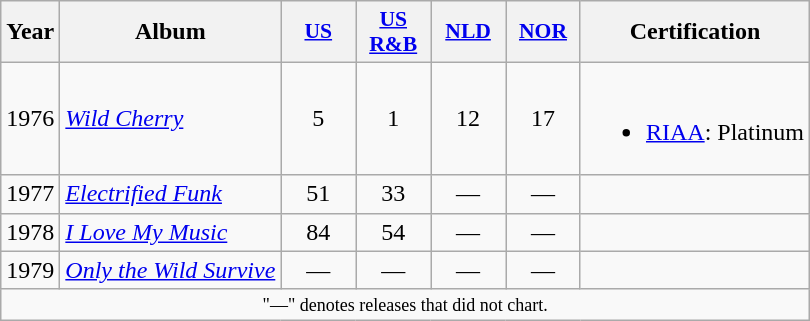<table class="wikitable">
<tr>
<th>Year</th>
<th>Album</th>
<th style="width:3em;font-size:90%;"><a href='#'>US</a><br></th>
<th style="width:3em;font-size:90%;"><a href='#'>US<br>R&B</a><br></th>
<th style="width:3em;font-size:90%;"><a href='#'>NLD</a><br></th>
<th style="width:3em;font-size:90%;"><a href='#'>NOR</a><br></th>
<th>Certification</th>
</tr>
<tr>
<td>1976</td>
<td><em><a href='#'>Wild Cherry</a></em></td>
<td style="text-align:center;">5</td>
<td style="text-align:center;">1</td>
<td style="text-align:center;">12</td>
<td style="text-align:center;">17</td>
<td><br><ul><li><a href='#'>RIAA</a>: Platinum</li></ul></td>
</tr>
<tr>
<td>1977</td>
<td><em><a href='#'>Electrified Funk</a></em></td>
<td style="text-align:center;">51</td>
<td style="text-align:center;">33</td>
<td style="text-align:center;">—</td>
<td style="text-align:center;">—</td>
<td></td>
</tr>
<tr>
<td>1978</td>
<td><em><a href='#'>I Love My Music</a></em></td>
<td style="text-align:center;">84</td>
<td style="text-align:center;">54</td>
<td style="text-align:center;">—</td>
<td style="text-align:center;">—</td>
<td></td>
</tr>
<tr>
<td>1979</td>
<td><em><a href='#'>Only the Wild Survive</a></em></td>
<td style="text-align:center;">—</td>
<td style="text-align:center;">—</td>
<td style="text-align:center;">—</td>
<td style="text-align:center;">—</td>
<td></td>
</tr>
<tr>
<td colspan="7" style="text-align:center; font-size:9pt;">"—" denotes releases that did not chart.</td>
</tr>
</table>
